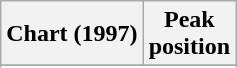<table class="wikitable sortable">
<tr>
<th align="left">Chart (1997)</th>
<th align="center">Peak<br>position</th>
</tr>
<tr>
</tr>
<tr>
</tr>
</table>
